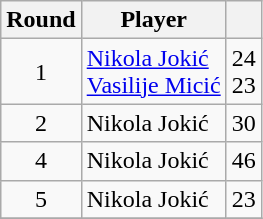<table class="wikitable sortable" style="text-align: center;">
<tr>
<th align="center">Round</th>
<th align="center">Player</th>
<th align="center"></th>
</tr>
<tr>
<td>1</td>
<td align="left"><a href='#'>Nikola Jokić</a><br><a href='#'>Vasilije Micić</a></td>
<td>24<br>23</td>
</tr>
<tr>
<td>2</td>
<td align="left">Nikola Jokić</td>
<td>30</td>
</tr>
<tr>
<td>4</td>
<td align="left">Nikola Jokić</td>
<td>46</td>
</tr>
<tr>
<td>5</td>
<td align="left">Nikola Jokić</td>
<td>23</td>
</tr>
<tr>
</tr>
</table>
